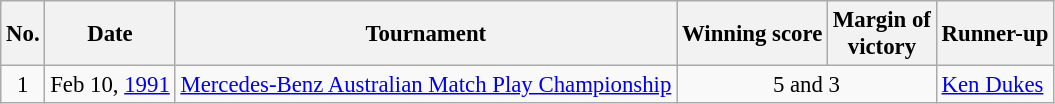<table class="wikitable" style="font-size:95%;">
<tr>
<th>No.</th>
<th>Date</th>
<th>Tournament</th>
<th>Winning score</th>
<th>Margin of<br>victory</th>
<th>Runner-up</th>
</tr>
<tr>
<td align=center>1</td>
<td align=right>Feb 10, <a href='#'>1991</a></td>
<td><a href='#'>Mercedes-Benz Australian Match Play Championship</a></td>
<td colspan=2 align=center>5 and 3</td>
<td> <a href='#'>Ken Dukes</a></td>
</tr>
</table>
